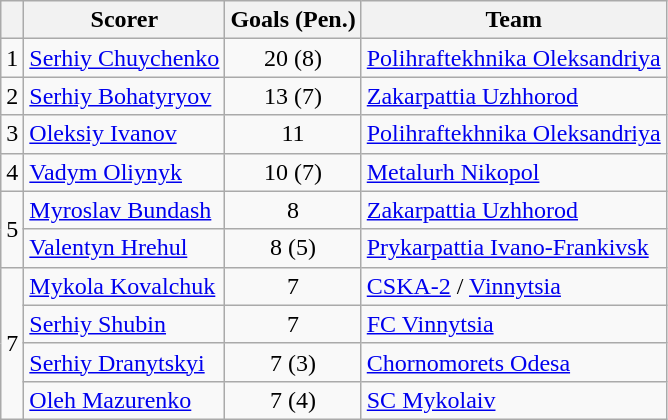<table class="wikitable">
<tr>
<th></th>
<th>Scorer</th>
<th>Goals (Pen.)</th>
<th>Team</th>
</tr>
<tr>
<td>1</td>
<td> <a href='#'>Serhiy Chuychenko</a></td>
<td align=center>20 (8)</td>
<td><a href='#'>Polihraftekhnika Oleksandriya</a></td>
</tr>
<tr>
<td>2</td>
<td> <a href='#'>Serhiy Bohatyryov</a></td>
<td align=center>13 (7)</td>
<td><a href='#'>Zakarpattia Uzhhorod</a></td>
</tr>
<tr>
<td>3</td>
<td> <a href='#'>Oleksiy Ivanov</a></td>
<td align=center>11</td>
<td><a href='#'>Polihraftekhnika Oleksandriya</a></td>
</tr>
<tr>
<td>4</td>
<td> <a href='#'>Vadym Oliynyk</a></td>
<td align=center>10 (7)</td>
<td><a href='#'>Metalurh Nikopol</a></td>
</tr>
<tr>
<td rowspan=2>5</td>
<td> <a href='#'>Myroslav Bundash</a></td>
<td align=center>8</td>
<td><a href='#'>Zakarpattia Uzhhorod</a></td>
</tr>
<tr>
<td> <a href='#'>Valentyn Hrehul</a></td>
<td align=center>8 (5)</td>
<td><a href='#'>Prykarpattia Ivano-Frankivsk</a></td>
</tr>
<tr>
<td rowspan=4>7</td>
<td> <a href='#'>Mykola Kovalchuk</a></td>
<td align=center>7</td>
<td><a href='#'>CSKA-2</a> / <a href='#'>Vinnytsia</a></td>
</tr>
<tr>
<td> <a href='#'>Serhiy Shubin</a></td>
<td align=center>7</td>
<td><a href='#'>FC Vinnytsia</a></td>
</tr>
<tr>
<td> <a href='#'>Serhiy Dranytskyi</a></td>
<td align=center>7 (3)</td>
<td><a href='#'>Chornomorets Odesa</a></td>
</tr>
<tr>
<td> <a href='#'>Oleh Mazurenko</a></td>
<td align=center>7 (4)</td>
<td><a href='#'>SC Mykolaiv</a></td>
</tr>
</table>
